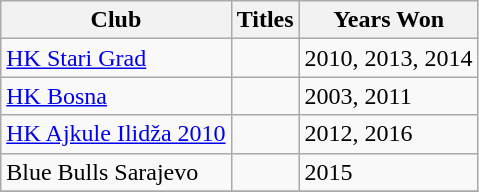<table class="wikitable">
<tr>
<th>Club</th>
<th>Titles</th>
<th>Years Won</th>
</tr>
<tr>
<td><a href='#'>HK Stari Grad</a></td>
<td></td>
<td>2010, 2013, 2014</td>
</tr>
<tr>
<td><a href='#'>HK Bosna</a></td>
<td></td>
<td>2003, 2011</td>
</tr>
<tr>
<td><a href='#'>HK Ajkule Ilidža 2010</a></td>
<td></td>
<td>2012, 2016</td>
</tr>
<tr>
<td>Blue Bulls Sarajevo</td>
<td></td>
<td>2015</td>
</tr>
<tr>
</tr>
</table>
